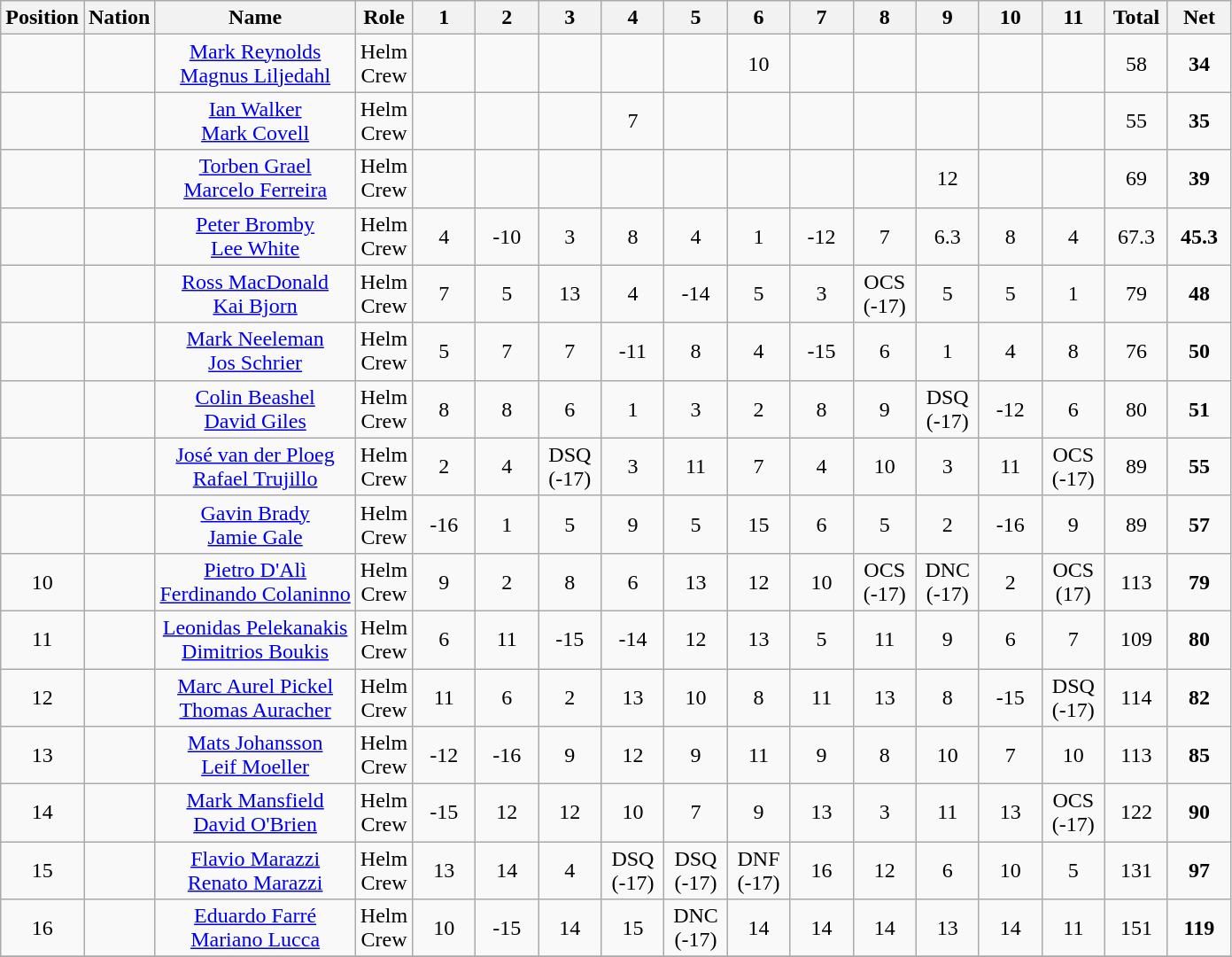<table class="sortable wikitable" style="text-align:center;">
<tr>
<th>Position</th>
<th>Nation</th>
<th>Name</th>
<th>Role</th>
<th width=40>1</th>
<th width=40>2</th>
<th width=40>3</th>
<th width=40>4</th>
<th width=40>5</th>
<th width=40>6</th>
<th width=40>7</th>
<th width=40>8</th>
<th width=40>9</th>
<th width=40>10</th>
<th width=40>11</th>
<th width=40>Total</th>
<th width=40>Net</th>
</tr>
<tr>
<td></td>
<td align=left></td>
<td><a href='#'>Mark Reynolds</a> <br> <a href='#'>Magnus Liljedahl</a></td>
<td>Helm <br> Crew</td>
<td></td>
<td></td>
<td></td>
<td></td>
<td></td>
<td>10</td>
<td></td>
<td></td>
<td></td>
<td></td>
<td></td>
<td>58</td>
<td><strong>34</strong></td>
</tr>
<tr>
<td></td>
<td align=left></td>
<td><a href='#'>Ian Walker</a> <br> <a href='#'>Mark Covell</a></td>
<td>Helm <br> Crew</td>
<td></td>
<td></td>
<td></td>
<td>7</td>
<td></td>
<td></td>
<td></td>
<td></td>
<td></td>
<td></td>
<td></td>
<td>55</td>
<td><strong>35</strong></td>
</tr>
<tr>
<td></td>
<td align=left></td>
<td><a href='#'>Torben Grael</a> <br> <a href='#'>Marcelo Ferreira</a></td>
<td>Helm <br> Crew</td>
<td></td>
<td></td>
<td></td>
<td></td>
<td></td>
<td></td>
<td></td>
<td></td>
<td>12</td>
<td></td>
<td></td>
<td>69</td>
<td><strong>39</strong></td>
</tr>
<tr>
<td></td>
<td align=left></td>
<td><a href='#'>Peter Bromby</a> <br> <a href='#'>Lee White</a></td>
<td>Helm <br> Crew</td>
<td>4</td>
<td>-10</td>
<td>3</td>
<td>8</td>
<td>4</td>
<td>1</td>
<td>-12</td>
<td>7</td>
<td>6.3</td>
<td>8</td>
<td>4</td>
<td>67.3</td>
<td><strong>45.3</strong></td>
</tr>
<tr>
<td></td>
<td align=left></td>
<td><a href='#'>Ross MacDonald</a> <br> <a href='#'>Kai Bjorn</a></td>
<td>Helm <br> Crew</td>
<td>7</td>
<td>5</td>
<td>13</td>
<td>4</td>
<td>-14</td>
<td>5</td>
<td>3</td>
<td>OCS (-17)</td>
<td>5</td>
<td>5</td>
<td>1</td>
<td>79</td>
<td><strong>48</strong></td>
</tr>
<tr>
<td></td>
<td align=left></td>
<td><a href='#'>Mark Neeleman</a> <br> <a href='#'>Jos Schrier</a></td>
<td>Helm <br> Crew</td>
<td>5</td>
<td>7</td>
<td>7</td>
<td>-11</td>
<td>8</td>
<td>4</td>
<td>-15</td>
<td>6</td>
<td>1</td>
<td>4</td>
<td>8</td>
<td>76</td>
<td><strong>50</strong></td>
</tr>
<tr>
<td></td>
<td align=left></td>
<td><a href='#'>Colin Beashel</a> <br> <a href='#'>David Giles</a></td>
<td>Helm <br> Crew</td>
<td>8</td>
<td>8</td>
<td>6</td>
<td>1</td>
<td>3</td>
<td>2</td>
<td>8</td>
<td>9</td>
<td>DSQ (-17)</td>
<td>-12</td>
<td>6</td>
<td>80</td>
<td><strong>51</strong></td>
</tr>
<tr>
<td></td>
<td align=left></td>
<td><a href='#'>José van der Ploeg</a> <br> <a href='#'>Rafael Trujillo</a></td>
<td>Helm <br> Crew</td>
<td>2</td>
<td>4</td>
<td>DSQ (-17)</td>
<td>3</td>
<td>11</td>
<td>7</td>
<td>4</td>
<td>10</td>
<td>3</td>
<td>11</td>
<td>OCS (-17)</td>
<td>89</td>
<td><strong>55</strong></td>
</tr>
<tr>
<td></td>
<td align=left></td>
<td><a href='#'>Gavin Brady</a> <br> <a href='#'>Jamie Gale</a></td>
<td>Helm <br> Crew</td>
<td>-16</td>
<td>1</td>
<td>5</td>
<td>9</td>
<td>5</td>
<td>15</td>
<td>6</td>
<td>5</td>
<td>2</td>
<td>-16</td>
<td>9</td>
<td>89</td>
<td><strong>57</strong></td>
</tr>
<tr>
<td>10</td>
<td align=left></td>
<td><a href='#'>Pietro D'Alì</a> <br> <a href='#'>Ferdinando Colaninno</a></td>
<td>Helm <br> Crew</td>
<td>9</td>
<td>2</td>
<td>8</td>
<td>6</td>
<td>13</td>
<td>12</td>
<td>10</td>
<td>OCS (-17)</td>
<td>DNC (-17)</td>
<td>2</td>
<td>OCS (17)</td>
<td>113</td>
<td><strong>79</strong></td>
</tr>
<tr>
<td>11</td>
<td align=left></td>
<td><a href='#'>Leonidas Pelekanakis</a> <br> <a href='#'>Dimitrios Boukis</a></td>
<td>Helm <br> Crew</td>
<td>6</td>
<td>11</td>
<td>-15</td>
<td>-14</td>
<td>12</td>
<td>13</td>
<td>5</td>
<td>11</td>
<td>9</td>
<td>6</td>
<td>7</td>
<td>109</td>
<td><strong>80</strong></td>
</tr>
<tr>
<td>12</td>
<td align=left></td>
<td><a href='#'>Marc Aurel Pickel</a> <br> <a href='#'>Thomas Auracher</a></td>
<td>Helm <br> Crew</td>
<td>11</td>
<td>6</td>
<td>2</td>
<td>13</td>
<td>10</td>
<td>8</td>
<td>11</td>
<td>13</td>
<td>8</td>
<td>-15</td>
<td>DSQ (-17)</td>
<td>114</td>
<td><strong>82</strong></td>
</tr>
<tr>
<td>13</td>
<td align=left></td>
<td><a href='#'>Mats Johansson</a> <br> <a href='#'>Leif Moeller</a></td>
<td>Helm <br> Crew</td>
<td>-12</td>
<td>-16</td>
<td>9</td>
<td>12</td>
<td>9</td>
<td>11</td>
<td>9</td>
<td>8</td>
<td>10</td>
<td>7</td>
<td>10</td>
<td>113</td>
<td><strong>85</strong></td>
</tr>
<tr>
<td>14</td>
<td align=left></td>
<td><a href='#'>Mark Mansfield</a> <br> <a href='#'>David O'Brien</a></td>
<td>Helm <br> Crew</td>
<td>-15</td>
<td>12</td>
<td>12</td>
<td>10</td>
<td>7</td>
<td>9</td>
<td>13</td>
<td>3</td>
<td>11</td>
<td>13</td>
<td>OCS (-17)</td>
<td>122</td>
<td><strong>90</strong></td>
</tr>
<tr>
<td>15</td>
<td align=left></td>
<td><a href='#'>Flavio Marazzi</a> <br> <a href='#'>Renato Marazzi</a></td>
<td>Helm <br> Crew</td>
<td>13</td>
<td>14</td>
<td>4</td>
<td>DSQ (-17)</td>
<td>DSQ (-17)</td>
<td>DNF (-17)</td>
<td>16</td>
<td>12</td>
<td>6</td>
<td>10</td>
<td>5</td>
<td>131</td>
<td><strong>97</strong></td>
</tr>
<tr>
<td>16</td>
<td align=left></td>
<td><a href='#'>Eduardo Farré</a> <br> <a href='#'>Mariano Lucca</a></td>
<td>Helm <br> Crew</td>
<td>10</td>
<td>-15</td>
<td>14</td>
<td>15</td>
<td>DNC (-17)</td>
<td>14</td>
<td>14</td>
<td>14</td>
<td>13</td>
<td>14</td>
<td>11</td>
<td>151</td>
<td><strong>119</strong></td>
</tr>
<tr>
</tr>
</table>
